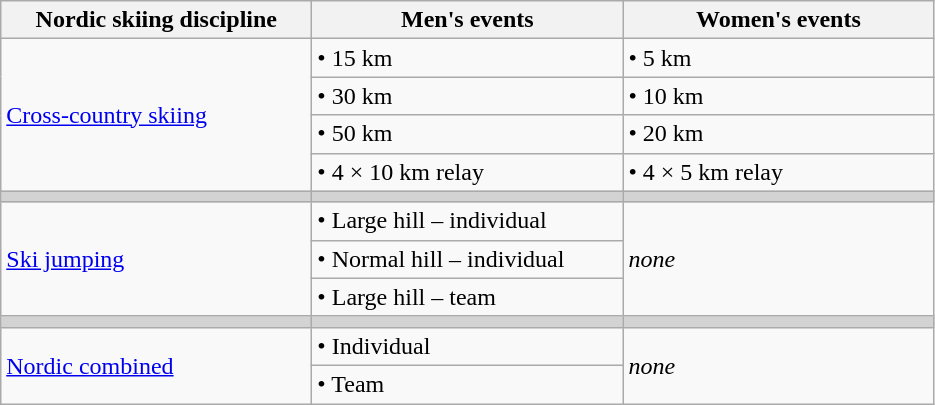<table class="wikitable">
<tr>
<th width=200!>Nordic skiing discipline</th>
<th width=200!>Men's events</th>
<th width=200!>Women's events</th>
</tr>
<tr>
<td rowspan=4><a href='#'>Cross-country skiing</a></td>
<td>• 15 km</td>
<td>• 5 km</td>
</tr>
<tr>
<td>• 30 km</td>
<td>• 10 km</td>
</tr>
<tr>
<td>• 50 km</td>
<td>• 20 km</td>
</tr>
<tr>
<td>• 4 × 10 km relay</td>
<td>• 4 × 5 km relay</td>
</tr>
<tr bgcolor=lightgray>
<td></td>
<td></td>
<td></td>
</tr>
<tr>
<td rowspan=3><a href='#'>Ski jumping</a></td>
<td>• Large hill – individual</td>
<td rowspan=3><em>none</em></td>
</tr>
<tr>
<td>• Normal hill – individual</td>
</tr>
<tr>
<td>• Large hill – team</td>
</tr>
<tr bgcolor=lightgray>
<td></td>
<td></td>
<td></td>
</tr>
<tr>
<td rowspan=2><a href='#'>Nordic combined</a></td>
<td>• Individual</td>
<td rowspan=2><em>none</em></td>
</tr>
<tr>
<td>• Team</td>
</tr>
</table>
